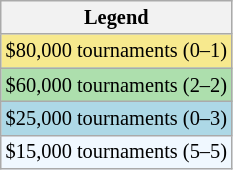<table class="wikitable" style="font-size:85%">
<tr>
<th>Legend</th>
</tr>
<tr style="background:#f7e98e;">
<td>$80,000 tournaments (0–1)</td>
</tr>
<tr style="background:#addfad;">
<td>$60,000 tournaments (2–2)</td>
</tr>
<tr style="background:lightblue;">
<td>$25,000 tournaments (0–3)</td>
</tr>
<tr style="background:#f0f8ff;">
<td>$15,000 tournaments (5–5)</td>
</tr>
</table>
